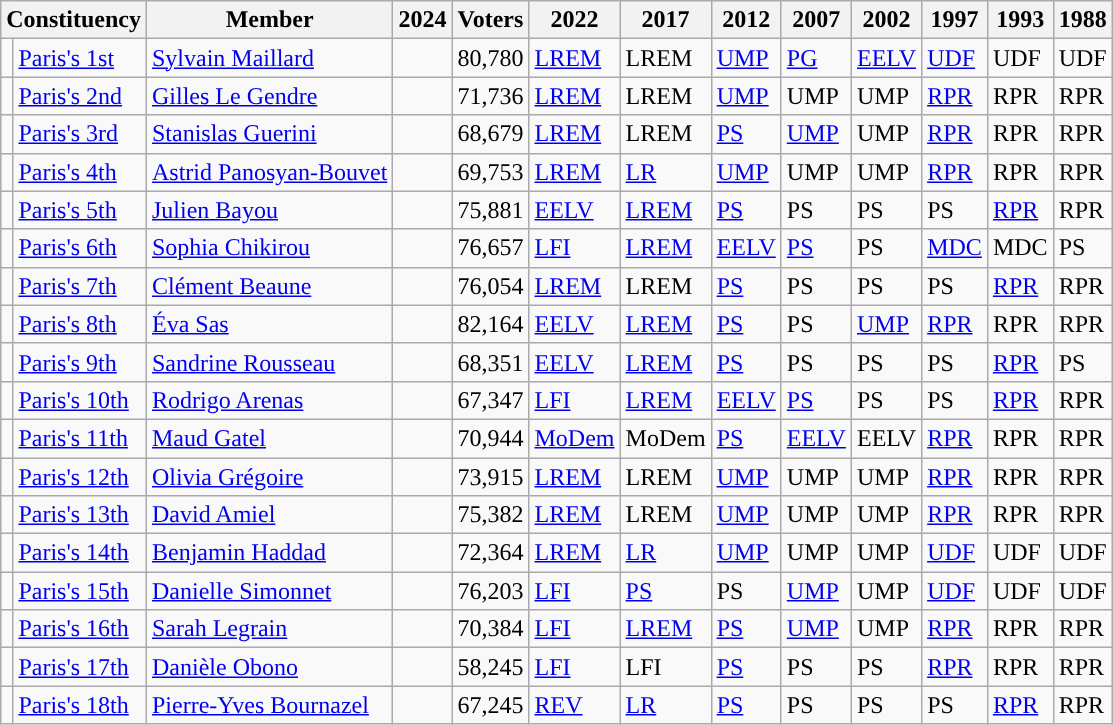<table class="wikitable sortable">
<tr>
<th colspan="2">Constituency</th>
<th>Member</th>
<th>2024</th>
<th>Voters</th>
<th>2022</th>
<th>2017</th>
<th>2012</th>
<th>2007</th>
<th>2002</th>
<th>1997</th>
<th>1993</th>
<th>1988</th>
</tr>
<tr>
<td style="background-color: "></td>
<td><a href='#'>Paris's 1st</a></td>
<td><a href='#'>Sylvain Maillard</a></td>
<td></td>
<td>80,780</td>
<td><a href='#'>LREM</a></td>
<td>LREM</td>
<td><a href='#'>UMP</a></td>
<td><a href='#'>PG</a></td>
<td><a href='#'>EELV</a></td>
<td><a href='#'>UDF</a></td>
<td>UDF</td>
<td>UDF</td>
</tr>
<tr>
<td style="background-color: "></td>
<td><a href='#'>Paris's 2nd</a></td>
<td><a href='#'>Gilles Le Gendre</a></td>
<td></td>
<td>71,736</td>
<td><a href='#'>LREM</a></td>
<td>LREM</td>
<td><a href='#'>UMP</a></td>
<td>UMP</td>
<td>UMP</td>
<td><a href='#'>RPR</a></td>
<td>RPR</td>
<td>RPR</td>
</tr>
<tr>
<td style="background-color: "></td>
<td><a href='#'>Paris's 3rd</a></td>
<td><a href='#'>Stanislas Guerini</a></td>
<td></td>
<td>68,679</td>
<td><a href='#'>LREM</a></td>
<td>LREM</td>
<td><a href='#'>PS</a></td>
<td><a href='#'>UMP</a></td>
<td>UMP</td>
<td><a href='#'>RPR</a></td>
<td>RPR</td>
<td>RPR</td>
</tr>
<tr>
<td style="background-color: "></td>
<td><a href='#'>Paris's 4th</a></td>
<td><a href='#'>Astrid Panosyan-Bouvet</a></td>
<td></td>
<td>69,753</td>
<td><a href='#'>LREM</a></td>
<td><a href='#'>LR</a></td>
<td><a href='#'>UMP</a></td>
<td>UMP</td>
<td>UMP</td>
<td><a href='#'>RPR</a></td>
<td>RPR</td>
<td>RPR</td>
</tr>
<tr>
<td style="background-color: "></td>
<td><a href='#'>Paris's 5th</a></td>
<td><a href='#'>Julien Bayou</a></td>
<td></td>
<td>75,881</td>
<td><a href='#'>EELV</a></td>
<td><a href='#'>LREM</a></td>
<td><a href='#'>PS</a></td>
<td>PS</td>
<td>PS</td>
<td>PS</td>
<td><a href='#'>RPR</a></td>
<td>RPR</td>
</tr>
<tr>
<td style="background-color: "></td>
<td><a href='#'>Paris's 6th</a></td>
<td><a href='#'>Sophia Chikirou</a></td>
<td></td>
<td>76,657</td>
<td><a href='#'>LFI</a></td>
<td><a href='#'>LREM</a></td>
<td><a href='#'>EELV</a></td>
<td><a href='#'>PS</a></td>
<td>PS</td>
<td><a href='#'>MDC</a></td>
<td>MDC</td>
<td>PS</td>
</tr>
<tr>
<td style="background-color: "></td>
<td><a href='#'>Paris's 7th</a></td>
<td><a href='#'>Clément Beaune</a></td>
<td></td>
<td>76,054</td>
<td><a href='#'>LREM</a></td>
<td>LREM</td>
<td><a href='#'>PS</a></td>
<td>PS</td>
<td>PS</td>
<td>PS</td>
<td><a href='#'>RPR</a></td>
<td>RPR</td>
</tr>
<tr>
<td style="background-color: "></td>
<td><a href='#'>Paris's 8th</a></td>
<td><a href='#'>Éva Sas</a></td>
<td></td>
<td>82,164</td>
<td><a href='#'>EELV</a></td>
<td><a href='#'>LREM</a></td>
<td><a href='#'>PS</a></td>
<td>PS</td>
<td><a href='#'>UMP</a></td>
<td><a href='#'>RPR</a></td>
<td>RPR</td>
<td>RPR</td>
</tr>
<tr>
<td style="background-color: "></td>
<td><a href='#'>Paris's 9th</a></td>
<td><a href='#'>Sandrine Rousseau</a></td>
<td></td>
<td>68,351</td>
<td><a href='#'>EELV</a></td>
<td><a href='#'>LREM</a></td>
<td><a href='#'>PS</a></td>
<td>PS</td>
<td>PS</td>
<td>PS</td>
<td><a href='#'>RPR</a></td>
<td>PS</td>
</tr>
<tr>
<td style="background-color: "></td>
<td><a href='#'>Paris's 10th</a></td>
<td><a href='#'>Rodrigo Arenas</a></td>
<td></td>
<td>67,347</td>
<td><a href='#'>LFI</a></td>
<td><a href='#'>LREM</a></td>
<td><a href='#'>EELV</a></td>
<td><a href='#'>PS</a></td>
<td>PS</td>
<td>PS</td>
<td><a href='#'>RPR</a></td>
<td>RPR</td>
</tr>
<tr>
<td style="background-color: "></td>
<td><a href='#'>Paris's 11th</a></td>
<td><a href='#'>Maud Gatel</a></td>
<td></td>
<td>70,944</td>
<td><a href='#'>MoDem</a></td>
<td>MoDem</td>
<td><a href='#'>PS</a></td>
<td><a href='#'>EELV</a></td>
<td>EELV</td>
<td><a href='#'>RPR</a></td>
<td>RPR</td>
<td>RPR</td>
</tr>
<tr>
<td style="background-color: "></td>
<td><a href='#'>Paris's 12th</a></td>
<td><a href='#'>Olivia Grégoire</a></td>
<td></td>
<td>73,915</td>
<td><a href='#'>LREM</a></td>
<td>LREM</td>
<td><a href='#'>UMP</a></td>
<td>UMP</td>
<td>UMP</td>
<td><a href='#'>RPR</a></td>
<td>RPR</td>
<td>RPR</td>
</tr>
<tr>
<td style="background-color: "></td>
<td><a href='#'>Paris's 13th</a></td>
<td><a href='#'>David Amiel</a></td>
<td></td>
<td>75,382</td>
<td><a href='#'>LREM</a></td>
<td>LREM</td>
<td><a href='#'>UMP</a></td>
<td>UMP</td>
<td>UMP</td>
<td><a href='#'>RPR</a></td>
<td>RPR</td>
<td>RPR</td>
</tr>
<tr>
<td style="background-color: "></td>
<td><a href='#'>Paris's 14th</a></td>
<td><a href='#'>Benjamin Haddad</a></td>
<td></td>
<td>72,364</td>
<td><a href='#'>LREM</a></td>
<td><a href='#'>LR</a></td>
<td><a href='#'>UMP</a></td>
<td>UMP</td>
<td>UMP</td>
<td><a href='#'>UDF</a></td>
<td>UDF</td>
<td>UDF</td>
</tr>
<tr>
<td style="background-color: "></td>
<td><a href='#'>Paris's 15th</a></td>
<td><a href='#'>Danielle Simonnet</a></td>
<td></td>
<td>76,203</td>
<td><a href='#'>LFI</a></td>
<td><a href='#'>PS</a></td>
<td>PS</td>
<td><a href='#'>UMP</a></td>
<td>UMP</td>
<td><a href='#'>UDF</a></td>
<td>UDF</td>
<td>UDF</td>
</tr>
<tr>
<td style="background-color: "></td>
<td><a href='#'>Paris's 16th</a></td>
<td><a href='#'>Sarah Legrain</a></td>
<td></td>
<td>70,384</td>
<td><a href='#'>LFI</a></td>
<td><a href='#'>LREM</a></td>
<td><a href='#'>PS</a></td>
<td><a href='#'>UMP</a></td>
<td>UMP</td>
<td><a href='#'>RPR</a></td>
<td>RPR</td>
<td>RPR</td>
</tr>
<tr>
<td style="background-color: "></td>
<td><a href='#'>Paris's 17th</a></td>
<td><a href='#'>Danièle Obono</a></td>
<td></td>
<td>58,245</td>
<td><a href='#'>LFI</a></td>
<td>LFI</td>
<td><a href='#'>PS</a></td>
<td>PS</td>
<td>PS</td>
<td><a href='#'>RPR</a></td>
<td>RPR</td>
<td>RPR</td>
</tr>
<tr>
<td style="background-color: "></td>
<td><a href='#'>Paris's 18th</a></td>
<td><a href='#'>Pierre-Yves Bournazel</a></td>
<td></td>
<td>67,245</td>
<td><a href='#'>REV</a></td>
<td><a href='#'>LR</a></td>
<td><a href='#'>PS</a></td>
<td>PS</td>
<td>PS</td>
<td>PS</td>
<td><a href='#'>RPR</a></td>
<td>RPR</td>
</tr>
</table>
